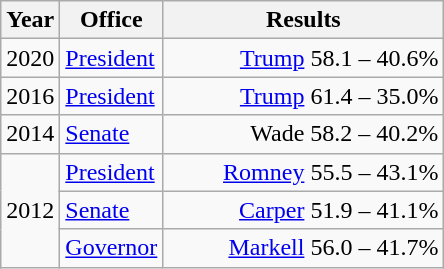<table class=wikitable>
<tr>
<th width="30">Year</th>
<th width="60">Office</th>
<th width="180">Results</th>
</tr>
<tr>
<td>2020</td>
<td><a href='#'>President</a></td>
<td align="right" ><a href='#'>Trump</a> 58.1 – 40.6%</td>
</tr>
<tr>
<td>2016</td>
<td><a href='#'>President</a></td>
<td align="right" ><a href='#'>Trump</a> 61.4 – 35.0%</td>
</tr>
<tr>
<td>2014</td>
<td><a href='#'>Senate</a></td>
<td align="right" >Wade 58.2 – 40.2%</td>
</tr>
<tr>
<td rowspan="3">2012</td>
<td><a href='#'>President</a></td>
<td align="right" ><a href='#'>Romney</a> 55.5 – 43.1%</td>
</tr>
<tr>
<td><a href='#'>Senate</a></td>
<td align="right" ><a href='#'>Carper</a> 51.9 – 41.1%</td>
</tr>
<tr>
<td><a href='#'>Governor</a></td>
<td align="right" ><a href='#'>Markell</a> 56.0 – 41.7%</td>
</tr>
</table>
